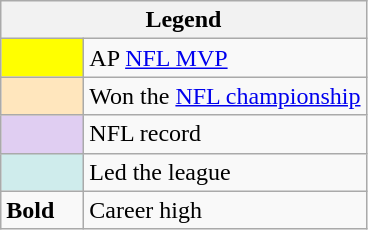<table class="wikitable">
<tr>
<th colspan="2">Legend</th>
</tr>
<tr>
<td style="background:#ff0; width:3em;"></td>
<td>AP <a href='#'>NFL MVP</a></td>
</tr>
<tr>
<td style="background:#ffe6bd; width:3em;"></td>
<td>Won the <a href='#'>NFL championship</a></td>
</tr>
<tr>
<td style="background:#e0cef2; width:3em;"></td>
<td>NFL record</td>
</tr>
<tr>
<td style="background:#cfecec; width:3em;"></td>
<td>Led the league</td>
</tr>
<tr>
<td style="width:3em;"><strong>Bold</strong></td>
<td>Career high</td>
</tr>
</table>
